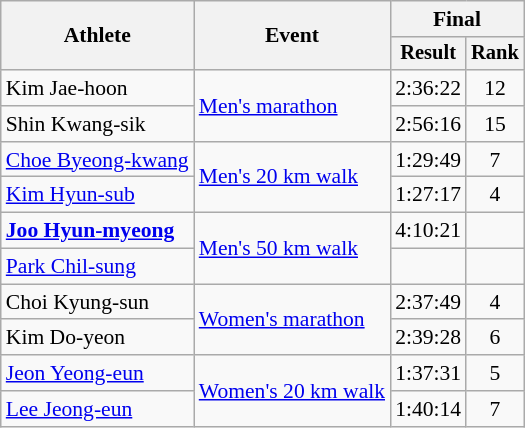<table class="wikitable" style="font-size:90%; text-align:center;">
<tr>
<th rowspan=2>Athlete</th>
<th rowspan=2>Event</th>
<th colspan=2>Final</th>
</tr>
<tr style=font-size:95%>
<th>Result</th>
<th>Rank</th>
</tr>
<tr>
<td align=left>Kim Jae-hoon</td>
<td align=left rowspan=2><a href='#'>Men's marathon</a></td>
<td>2:36:22</td>
<td>12</td>
</tr>
<tr>
<td align=left>Shin Kwang-sik</td>
<td>2:56:16</td>
<td>15</td>
</tr>
<tr>
<td align=left><a href='#'>Choe Byeong-kwang</a></td>
<td align=left rowspan=2><a href='#'>Men's 20 km walk</a></td>
<td>1:29:49</td>
<td>7</td>
</tr>
<tr>
<td align=left><a href='#'>Kim Hyun-sub</a></td>
<td>1:27:17</td>
<td>4</td>
</tr>
<tr>
<td align=left><strong><a href='#'>Joo Hyun-myeong</a></strong></td>
<td align=left rowspan=2><a href='#'>Men's 50 km walk</a></td>
<td>4:10:21</td>
<td></td>
</tr>
<tr>
<td align=left><a href='#'>Park Chil-sung</a></td>
<td></td>
<td></td>
</tr>
<tr>
<td align=left>Choi Kyung-sun</td>
<td align=left rowspan=2><a href='#'>Women's marathon</a></td>
<td>2:37:49</td>
<td>4</td>
</tr>
<tr>
<td align=left>Kim Do-yeon</td>
<td>2:39:28</td>
<td>6</td>
</tr>
<tr>
<td align=left><a href='#'>Jeon Yeong-eun</a></td>
<td align=left rowspan=2><a href='#'>Women's 20 km walk</a></td>
<td>1:37:31</td>
<td>5</td>
</tr>
<tr>
<td align=left><a href='#'>Lee Jeong-eun</a></td>
<td>1:40:14</td>
<td>7</td>
</tr>
</table>
